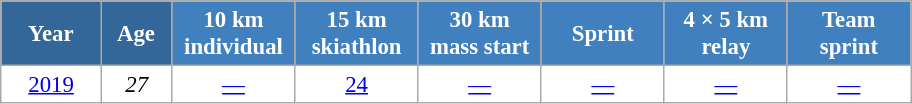<table class="wikitable" style="font-size:95%; text-align:center; border:grey solid 1px; border-collapse:collapse; background:#ffffff;">
<tr>
<th style="background-color:#369; color:white; width:60px;"> Year </th>
<th style="background-color:#369; color:white; width:40px;"> Age </th>
<th style="background-color:#4180be; color:white; width:75px;"> 10 km <br> individual </th>
<th style="background-color:#4180be; color:white; width:75px;"> 15 km <br> skiathlon </th>
<th style="background-color:#4180be; color:white; width:75px;"> 30 km <br> mass start </th>
<th style="background-color:#4180be; color:white; width:75px;"> Sprint </th>
<th style="background-color:#4180be; color:white; width:75px;"> 4 × 5 km <br> relay </th>
<th style="background-color:#4180be; color:white; width:75px;"> Team <br> sprint </th>
</tr>
<tr>
<td><a href='#'>2019</a></td>
<td><em>27</em></td>
<td><a href='#'>—</a></td>
<td><a href='#'>24</a></td>
<td><a href='#'>—</a></td>
<td><a href='#'>—</a></td>
<td><a href='#'>—</a></td>
<td><a href='#'>—</a></td>
</tr>
</table>
